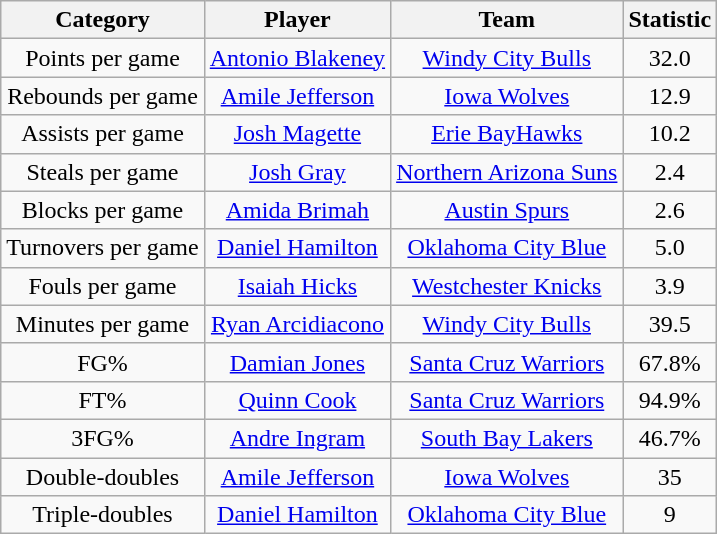<table class="wikitable" style="text-align:center">
<tr>
<th>Category</th>
<th>Player</th>
<th>Team</th>
<th>Statistic</th>
</tr>
<tr>
<td>Points per game</td>
<td><a href='#'>Antonio Blakeney</a></td>
<td><a href='#'>Windy City Bulls</a></td>
<td>32.0</td>
</tr>
<tr>
<td>Rebounds per game</td>
<td><a href='#'>Amile Jefferson</a></td>
<td><a href='#'>Iowa Wolves</a></td>
<td>12.9</td>
</tr>
<tr>
<td>Assists per game</td>
<td><a href='#'>Josh Magette</a></td>
<td><a href='#'>Erie BayHawks</a></td>
<td>10.2</td>
</tr>
<tr>
<td>Steals per game</td>
<td><a href='#'>Josh Gray</a></td>
<td><a href='#'>Northern Arizona Suns</a></td>
<td>2.4</td>
</tr>
<tr>
<td>Blocks per game</td>
<td><a href='#'>Amida Brimah</a></td>
<td><a href='#'>Austin Spurs</a></td>
<td>2.6</td>
</tr>
<tr>
<td>Turnovers per game</td>
<td><a href='#'>Daniel Hamilton</a></td>
<td><a href='#'>Oklahoma City Blue</a></td>
<td>5.0</td>
</tr>
<tr>
<td>Fouls per game</td>
<td><a href='#'>Isaiah Hicks</a></td>
<td><a href='#'>Westchester Knicks</a></td>
<td>3.9</td>
</tr>
<tr>
<td>Minutes per game</td>
<td><a href='#'>Ryan Arcidiacono</a></td>
<td><a href='#'>Windy City Bulls</a></td>
<td>39.5</td>
</tr>
<tr>
<td>FG%</td>
<td><a href='#'>Damian Jones</a></td>
<td><a href='#'>Santa Cruz Warriors</a></td>
<td>67.8%</td>
</tr>
<tr>
<td>FT%</td>
<td><a href='#'>Quinn Cook</a></td>
<td><a href='#'>Santa Cruz Warriors</a></td>
<td>94.9%</td>
</tr>
<tr>
<td>3FG%</td>
<td><a href='#'>Andre Ingram</a></td>
<td><a href='#'>South Bay Lakers</a></td>
<td>46.7%</td>
</tr>
<tr>
<td>Double-doubles</td>
<td><a href='#'>Amile Jefferson</a></td>
<td><a href='#'>Iowa Wolves</a></td>
<td>35</td>
</tr>
<tr>
<td>Triple-doubles</td>
<td><a href='#'>Daniel Hamilton</a></td>
<td><a href='#'>Oklahoma City Blue</a></td>
<td>9</td>
</tr>
</table>
